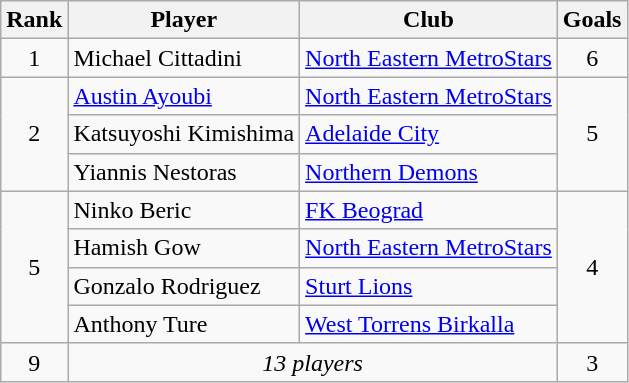<table class="wikitable" style="text-align:center">
<tr>
<th>Rank</th>
<th>Player</th>
<th>Club</th>
<th>Goals</th>
</tr>
<tr>
<td>1</td>
<td align=left> Michael Cittadini</td>
<td align=left><a href='#'>North Eastern MetroStars</a></td>
<td>6</td>
</tr>
<tr>
<td rowspan=3>2</td>
<td align=left> <a href='#'>Austin Ayoubi</a></td>
<td align=left><a href='#'>North Eastern MetroStars</a></td>
<td rowspan=3>5</td>
</tr>
<tr>
<td align=left> Katsuyoshi Kimishima</td>
<td align=left><a href='#'>Adelaide City</a></td>
</tr>
<tr>
<td align=left> Yiannis Nestoras</td>
<td align=left><a href='#'>Northern Demons</a></td>
</tr>
<tr>
<td rowspan=4>5</td>
<td align=left> Ninko Beric</td>
<td align=left><a href='#'>FK Beograd</a></td>
<td rowspan=4>4</td>
</tr>
<tr>
<td align=left> Hamish Gow</td>
<td align=left><a href='#'>North Eastern MetroStars</a></td>
</tr>
<tr>
<td align=left> Gonzalo Rodriguez</td>
<td align=left><a href='#'>Sturt Lions</a></td>
</tr>
<tr>
<td align=left> Anthony Ture</td>
<td align=left><a href='#'>West Torrens Birkalla</a></td>
</tr>
<tr>
<td>9</td>
<td colspan=2><em>13 players</em></td>
<td>3</td>
</tr>
</table>
